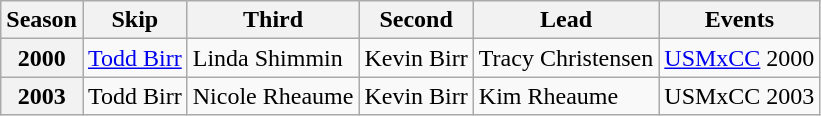<table class="wikitable">
<tr>
<th scope="col">Season</th>
<th scope="col">Skip</th>
<th scope="col">Third</th>
<th scope="col">Second</th>
<th scope="col">Lead</th>
<th scope="col">Events</th>
</tr>
<tr>
<th scope="row">2000</th>
<td><a href='#'>Todd Birr</a></td>
<td>Linda Shimmin</td>
<td>Kevin Birr</td>
<td>Tracy Christensen</td>
<td><a href='#'>USMxCC</a> 2000 </td>
</tr>
<tr>
<th scope="row">2003</th>
<td>Todd Birr</td>
<td>Nicole Rheaume</td>
<td>Kevin Birr</td>
<td>Kim Rheaume</td>
<td>USMxCC 2003 </td>
</tr>
</table>
